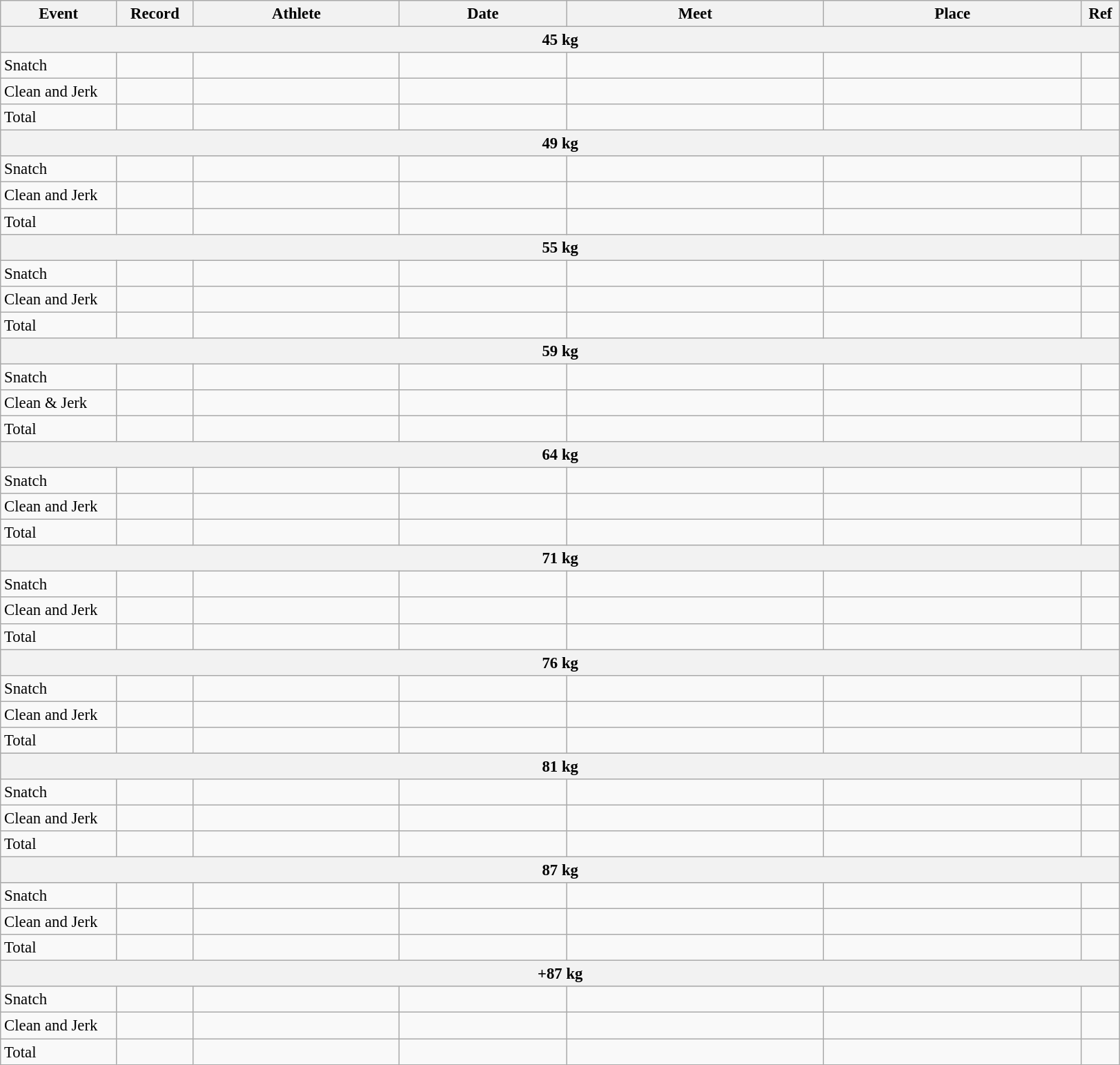<table class="wikitable" style="font-size:95%;">
<tr>
<th width=9%>Event</th>
<th width=6%>Record</th>
<th width=16%>Athlete</th>
<th width=13%>Date</th>
<th width=20%>Meet</th>
<th width=20%>Place</th>
<th width=3%>Ref</th>
</tr>
<tr bgcolor="#DDDDDD">
<th colspan="7">45 kg</th>
</tr>
<tr>
<td>Snatch</td>
<td align="center"></td>
<td></td>
<td></td>
<td></td>
<td></td>
<td></td>
</tr>
<tr>
<td>Clean and Jerk</td>
<td align="center"></td>
<td></td>
<td></td>
<td></td>
<td></td>
<td></td>
</tr>
<tr>
<td>Total</td>
<td align="center"></td>
<td></td>
<td></td>
<td></td>
<td></td>
<td></td>
</tr>
<tr bgcolor="#DDDDDD">
<th colspan="7">49 kg</th>
</tr>
<tr>
<td>Snatch</td>
<td align="center"></td>
<td></td>
<td></td>
<td></td>
<td></td>
<td></td>
</tr>
<tr>
<td>Clean and Jerk</td>
<td align="center"></td>
<td></td>
<td></td>
<td></td>
<td></td>
<td></td>
</tr>
<tr>
<td>Total</td>
<td align="center"></td>
<td></td>
<td></td>
<td></td>
<td></td>
<td></td>
</tr>
<tr bgcolor="#DDDDDD">
<th colspan="7">55 kg</th>
</tr>
<tr>
<td>Snatch</td>
<td align="center"></td>
<td></td>
<td></td>
<td></td>
<td></td>
<td></td>
</tr>
<tr>
<td>Clean and Jerk</td>
<td align="center"></td>
<td></td>
<td></td>
<td></td>
<td></td>
<td></td>
</tr>
<tr>
<td>Total</td>
<td align="center"></td>
<td></td>
<td></td>
<td></td>
<td></td>
<td></td>
</tr>
<tr bgcolor="#DDDDDD">
<th colspan="7">59 kg</th>
</tr>
<tr>
<td>Snatch</td>
<td align="center"></td>
<td></td>
<td></td>
<td></td>
<td></td>
<td></td>
</tr>
<tr>
<td>Clean & Jerk</td>
<td align="center"></td>
<td></td>
<td></td>
<td></td>
<td></td>
<td></td>
</tr>
<tr>
<td>Total</td>
<td align="center"></td>
<td></td>
<td></td>
<td></td>
<td></td>
<td></td>
</tr>
<tr bgcolor="#DDDDDD">
<th colspan="7">64 kg</th>
</tr>
<tr>
<td>Snatch</td>
<td align="center"></td>
<td></td>
<td></td>
<td></td>
<td></td>
<td></td>
</tr>
<tr>
<td>Clean and Jerk</td>
<td align="center"></td>
<td></td>
<td></td>
<td></td>
<td></td>
<td></td>
</tr>
<tr>
<td>Total</td>
<td align="center"></td>
<td></td>
<td></td>
<td></td>
<td></td>
<td></td>
</tr>
<tr bgcolor="#DDDDDD">
<th colspan="7">71 kg</th>
</tr>
<tr>
<td>Snatch</td>
<td align="center"></td>
<td></td>
<td></td>
<td></td>
<td></td>
<td></td>
</tr>
<tr>
<td>Clean and Jerk</td>
<td align="center"></td>
<td></td>
<td></td>
<td></td>
<td></td>
<td></td>
</tr>
<tr>
<td>Total</td>
<td align="center"></td>
<td></td>
<td></td>
<td></td>
<td></td>
<td></td>
</tr>
<tr bgcolor="#DDDDDD">
<th colspan="7">76 kg</th>
</tr>
<tr>
<td>Snatch</td>
<td align="center"></td>
<td></td>
<td></td>
<td></td>
<td></td>
<td></td>
</tr>
<tr>
<td>Clean and Jerk</td>
<td align="center"></td>
<td></td>
<td></td>
<td></td>
<td></td>
<td></td>
</tr>
<tr>
<td>Total</td>
<td align="center"></td>
<td></td>
<td></td>
<td></td>
<td></td>
<td></td>
</tr>
<tr bgcolor="#DDDDDD">
<th colspan="7">81 kg</th>
</tr>
<tr>
<td>Snatch</td>
<td align="center"></td>
<td></td>
<td></td>
<td></td>
<td></td>
<td></td>
</tr>
<tr>
<td>Clean and Jerk</td>
<td align="center"></td>
<td></td>
<td></td>
<td></td>
<td></td>
<td></td>
</tr>
<tr>
<td>Total</td>
<td align="center"></td>
<td></td>
<td></td>
<td></td>
<td></td>
<td></td>
</tr>
<tr bgcolor="#DDDDDD">
<th colspan="7">87 kg</th>
</tr>
<tr>
<td>Snatch</td>
<td align="center"></td>
<td></td>
<td></td>
<td></td>
<td></td>
<td></td>
</tr>
<tr>
<td>Clean and Jerk</td>
<td align="center"></td>
<td></td>
<td></td>
<td></td>
<td></td>
<td></td>
</tr>
<tr>
<td>Total</td>
<td align="center"></td>
<td></td>
<td></td>
<td></td>
<td></td>
<td></td>
</tr>
<tr bgcolor="#DDDDDD">
<th colspan="7">+87 kg</th>
</tr>
<tr>
<td>Snatch</td>
<td align="center"></td>
<td></td>
<td></td>
<td></td>
<td></td>
<td></td>
</tr>
<tr>
<td>Clean and Jerk</td>
<td align="center"></td>
<td></td>
<td></td>
<td></td>
<td></td>
<td></td>
</tr>
<tr>
<td>Total</td>
<td align="center"></td>
<td></td>
<td></td>
<td></td>
<td></td>
<td></td>
</tr>
</table>
